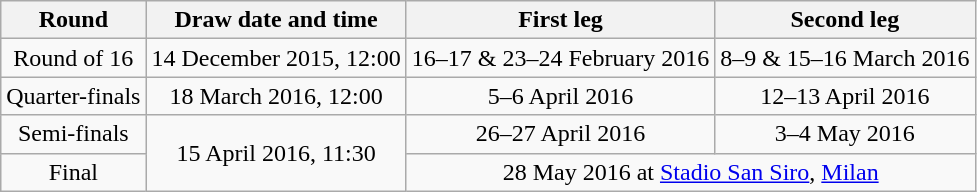<table class="wikitable" style="text-align:center">
<tr>
<th>Round</th>
<th>Draw date and time</th>
<th>First leg</th>
<th>Second leg</th>
</tr>
<tr>
<td>Round of 16</td>
<td>14 December 2015, 12:00</td>
<td>16–17 & 23–24 February 2016</td>
<td>8–9 & 15–16 March 2016</td>
</tr>
<tr>
<td>Quarter-finals</td>
<td>18 March 2016, 12:00</td>
<td>5–6 April 2016</td>
<td>12–13 April 2016</td>
</tr>
<tr>
<td>Semi-finals</td>
<td rowspan=2>15 April 2016, 11:30</td>
<td>26–27 April 2016</td>
<td>3–4 May 2016</td>
</tr>
<tr>
<td>Final</td>
<td colspan=2>28 May 2016 at <a href='#'>Stadio San Siro</a>, <a href='#'>Milan</a></td>
</tr>
</table>
